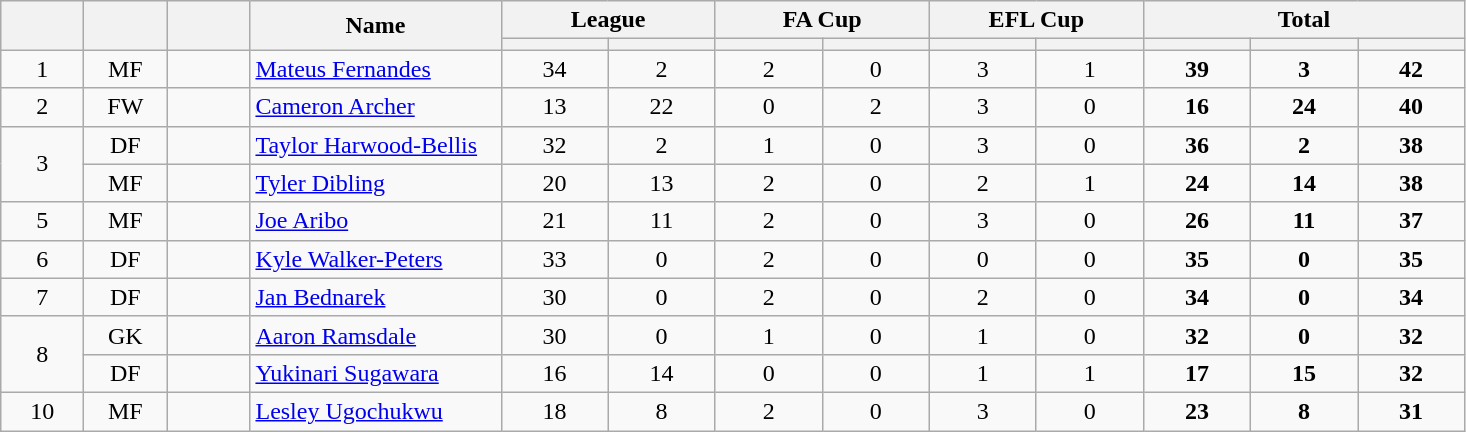<table class="wikitable plainrowheaders" style="text-align:center;">
<tr>
<th scope="col" rowspan="2" style="width:3em;"></th>
<th scope="col" rowspan="2" style="width:3em;"></th>
<th scope="col" rowspan="2" style="width:3em;"></th>
<th scope="col" rowspan="2" style="width:10em;">Name</th>
<th scope="col" colspan="2">League</th>
<th scope="col" colspan="2">FA Cup</th>
<th scope="col" colspan="2">EFL Cup</th>
<th scope="col" colspan="3">Total</th>
</tr>
<tr>
<th scope="col" style="width:4em;"></th>
<th scope="col" style="width:4em;"></th>
<th scope="col" style="width:4em;"></th>
<th scope="col" style="width:4em;"></th>
<th scope="col" style="width:4em;"></th>
<th scope="col" style="width:4em;"></th>
<th scope="col" style="width:4em;"></th>
<th scope="col" style="width:4em;"></th>
<th scope="col" style="width:4em;"></th>
</tr>
<tr>
<td>1</td>
<td>MF</td>
<td></td>
<td align="left"><a href='#'>Mateus Fernandes</a></td>
<td>34</td>
<td>2</td>
<td>2</td>
<td>0</td>
<td>3</td>
<td>1</td>
<td><strong>39</strong></td>
<td><strong>3</strong></td>
<td><strong>42</strong></td>
</tr>
<tr>
<td>2</td>
<td>FW</td>
<td></td>
<td align="left"><a href='#'>Cameron Archer</a></td>
<td>13</td>
<td>22</td>
<td>0</td>
<td>2</td>
<td>3</td>
<td>0</td>
<td><strong>16</strong></td>
<td><strong>24</strong></td>
<td><strong>40</strong></td>
</tr>
<tr>
<td rowspan="2">3</td>
<td>DF</td>
<td></td>
<td align="left"><a href='#'>Taylor Harwood-Bellis</a></td>
<td>32</td>
<td>2</td>
<td>1</td>
<td>0</td>
<td>3</td>
<td>0</td>
<td><strong>36</strong></td>
<td><strong>2</strong></td>
<td><strong>38</strong></td>
</tr>
<tr>
<td>MF</td>
<td></td>
<td align="left"><a href='#'>Tyler Dibling</a></td>
<td>20</td>
<td>13</td>
<td>2</td>
<td>0</td>
<td>2</td>
<td>1</td>
<td><strong>24</strong></td>
<td><strong>14</strong></td>
<td><strong>38</strong></td>
</tr>
<tr>
<td>5</td>
<td>MF</td>
<td></td>
<td align="left"><a href='#'>Joe Aribo</a></td>
<td>21</td>
<td>11</td>
<td>2</td>
<td>0</td>
<td>3</td>
<td>0</td>
<td><strong>26</strong></td>
<td><strong>11</strong></td>
<td><strong>37</strong></td>
</tr>
<tr>
<td>6</td>
<td>DF</td>
<td></td>
<td align="left"><a href='#'>Kyle Walker-Peters</a></td>
<td>33</td>
<td>0</td>
<td>2</td>
<td>0</td>
<td>0</td>
<td>0</td>
<td><strong>35</strong></td>
<td><strong>0</strong></td>
<td><strong>35</strong></td>
</tr>
<tr>
<td>7</td>
<td>DF</td>
<td></td>
<td align="left"><a href='#'>Jan Bednarek</a></td>
<td>30</td>
<td>0</td>
<td>2</td>
<td>0</td>
<td>2</td>
<td>0</td>
<td><strong>34</strong></td>
<td><strong>0</strong></td>
<td><strong>34</strong></td>
</tr>
<tr>
<td rowspan="2">8</td>
<td>GK</td>
<td></td>
<td align="left"><a href='#'>Aaron Ramsdale</a></td>
<td>30</td>
<td>0</td>
<td>1</td>
<td>0</td>
<td>1</td>
<td>0</td>
<td><strong>32</strong></td>
<td><strong>0</strong></td>
<td><strong>32</strong></td>
</tr>
<tr>
<td>DF</td>
<td></td>
<td align="left"><a href='#'>Yukinari Sugawara</a></td>
<td>16</td>
<td>14</td>
<td>0</td>
<td>0</td>
<td>1</td>
<td>1</td>
<td><strong>17</strong></td>
<td><strong>15</strong></td>
<td><strong>32</strong></td>
</tr>
<tr>
<td>10</td>
<td>MF</td>
<td></td>
<td align="left"><a href='#'>Lesley Ugochukwu</a></td>
<td>18</td>
<td>8</td>
<td>2</td>
<td>0</td>
<td>3</td>
<td>0</td>
<td><strong>23</strong></td>
<td><strong>8</strong></td>
<td><strong>31</strong></td>
</tr>
</table>
